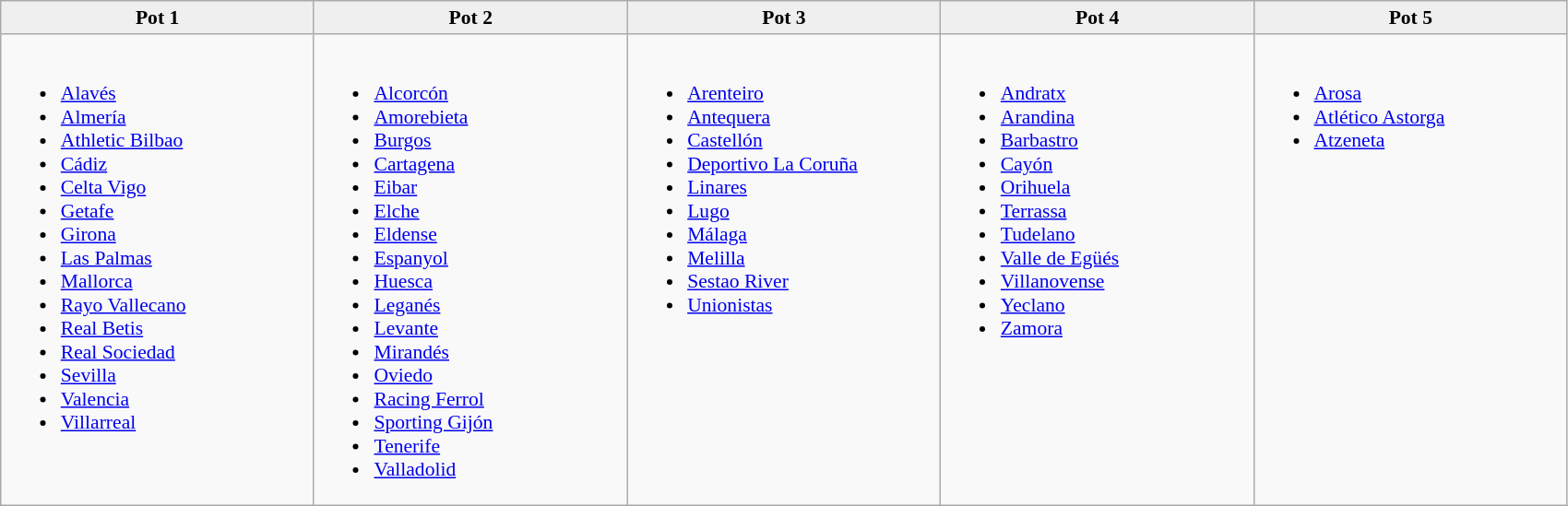<table class="wikitable" style="font-size:90%">
<tr bgcolor=#efefef align=center>
<td width=15%><strong>Pot 1</strong><br></td>
<td width=15%><strong>Pot 2</strong><br></td>
<td width=15%><strong>Pot 3</strong><br></td>
<td width=15%><strong>Pot 4</strong><br></td>
<td width=15%><strong>Pot 5</strong><br></td>
</tr>
<tr valign=top>
<td><br><ul><li><a href='#'>Alavés</a></li><li><a href='#'>Almería</a></li><li><a href='#'>Athletic Bilbao</a></li><li><a href='#'>Cádiz</a></li><li><a href='#'>Celta Vigo</a></li><li><a href='#'>Getafe</a></li><li><a href='#'>Girona</a></li><li><a href='#'>Las Palmas</a></li><li><a href='#'>Mallorca</a></li><li><a href='#'>Rayo Vallecano</a></li><li><a href='#'>Real Betis</a></li><li><a href='#'>Real Sociedad</a></li><li><a href='#'>Sevilla</a></li><li><a href='#'>Valencia</a></li><li><a href='#'>Villarreal</a></li></ul></td>
<td><br><ul><li><a href='#'>Alcorcón</a></li><li><a href='#'>Amorebieta</a></li><li><a href='#'>Burgos</a></li><li><a href='#'>Cartagena</a></li><li><a href='#'>Eibar</a></li><li><a href='#'>Elche</a></li><li><a href='#'>Eldense</a></li><li><a href='#'>Espanyol</a></li><li><a href='#'>Huesca</a></li><li><a href='#'>Leganés</a></li><li><a href='#'>Levante</a></li><li><a href='#'>Mirandés</a></li><li><a href='#'>Oviedo</a></li><li><a href='#'>Racing Ferrol</a></li><li><a href='#'>Sporting Gijón</a></li><li><a href='#'>Tenerife</a></li><li><a href='#'>Valladolid</a></li></ul></td>
<td><br><ul><li><a href='#'>Arenteiro</a></li><li><a href='#'>Antequera</a></li><li><a href='#'>Castellón</a></li><li><a href='#'>Deportivo La Coruña</a></li><li><a href='#'>Linares</a></li><li><a href='#'>Lugo</a></li><li><a href='#'>Málaga</a></li><li><a href='#'>Melilla</a></li><li><a href='#'>Sestao River</a></li><li><a href='#'>Unionistas</a></li></ul></td>
<td><br><ul><li><a href='#'>Andratx</a></li><li><a href='#'>Arandina</a></li><li><a href='#'>Barbastro</a></li><li><a href='#'>Cayón</a></li><li><a href='#'>Orihuela</a></li><li><a href='#'>Terrassa</a></li><li><a href='#'>Tudelano</a></li><li><a href='#'>Valle de Egüés</a></li><li><a href='#'>Villanovense</a></li><li><a href='#'>Yeclano</a></li><li><a href='#'>Zamora</a></li></ul></td>
<td><br><ul><li><a href='#'>Arosa</a></li><li><a href='#'>Atlético Astorga</a></li><li><a href='#'>Atzeneta</a></li></ul></td>
</tr>
</table>
